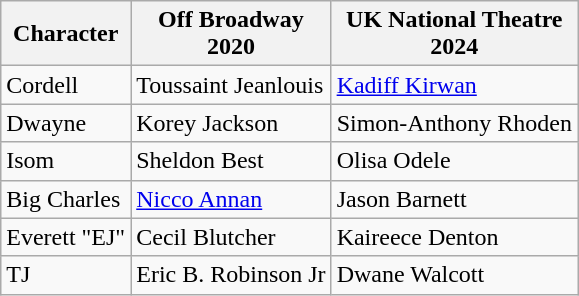<table class="wikitable">
<tr>
<th>Character</th>
<th>Off Broadway<br>2020</th>
<th>UK National Theatre<br>2024</th>
</tr>
<tr>
<td>Cordell</td>
<td>Toussaint Jeanlouis</td>
<td><a href='#'>Kadiff Kirwan</a></td>
</tr>
<tr>
<td>Dwayne</td>
<td>Korey Jackson</td>
<td>Simon-Anthony Rhoden</td>
</tr>
<tr>
<td>Isom</td>
<td>Sheldon Best</td>
<td>Olisa Odele</td>
</tr>
<tr>
<td>Big Charles</td>
<td><a href='#'>Nicco Annan</a></td>
<td>Jason Barnett</td>
</tr>
<tr>
<td>Everett "EJ"</td>
<td>Cecil Blutcher</td>
<td>Kaireece Denton</td>
</tr>
<tr>
<td>TJ</td>
<td>Eric B. Robinson Jr</td>
<td>Dwane Walcott</td>
</tr>
</table>
